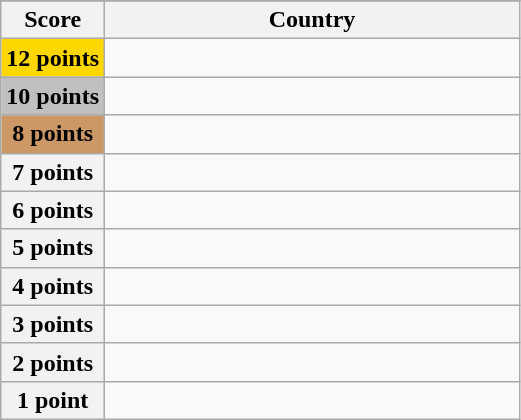<table class="wikitable">
<tr>
</tr>
<tr>
<th scope="col" width="20%">Score</th>
<th scope="col">Country</th>
</tr>
<tr>
<th scope="row" style="background:gold">12 points</th>
<td></td>
</tr>
<tr>
<th scope="row" style="background:silver">10 points</th>
<td></td>
</tr>
<tr>
<th scope="row" style="background:#CC9966">8 points</th>
<td></td>
</tr>
<tr>
<th scope="row">7 points</th>
<td></td>
</tr>
<tr>
<th scope="row">6 points</th>
<td></td>
</tr>
<tr>
<th scope="row">5 points</th>
<td></td>
</tr>
<tr>
<th scope="row">4 points</th>
<td></td>
</tr>
<tr>
<th scope="row">3 points</th>
<td></td>
</tr>
<tr>
<th scope="row">2 points</th>
<td></td>
</tr>
<tr>
<th scope="row">1 point</th>
<td></td>
</tr>
</table>
